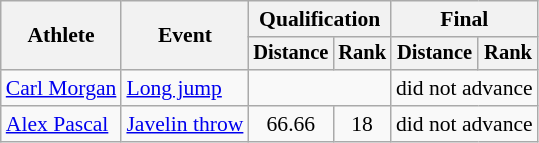<table class="wikitable" style="font-size:90%">
<tr>
<th rowspan=2>Athlete</th>
<th rowspan=2>Event</th>
<th colspan=2>Qualification</th>
<th colspan=2>Final</th>
</tr>
<tr style="font-size:95%">
<th>Distance</th>
<th>Rank</th>
<th>Distance</th>
<th>Rank</th>
</tr>
<tr align=center>
<td align=left><a href='#'>Carl Morgan</a></td>
<td align=left><a href='#'>Long jump</a></td>
<td colspan=2></td>
<td colspan=2>did not advance</td>
</tr>
<tr align=center>
<td align=left><a href='#'>Alex Pascal</a></td>
<td align=left><a href='#'>Javelin throw</a></td>
<td>66.66</td>
<td>18</td>
<td colspan=2>did not advance</td>
</tr>
</table>
